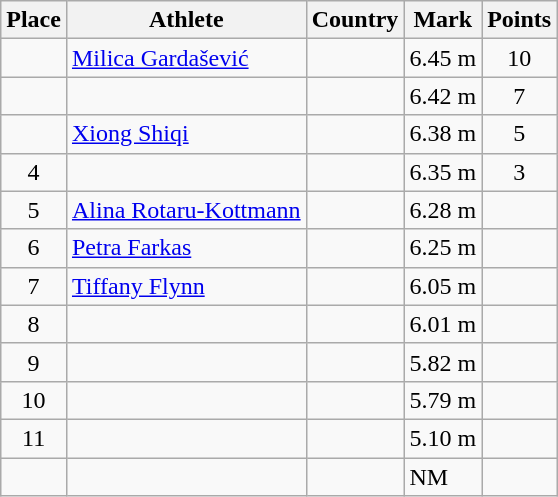<table class="wikitable">
<tr>
<th>Place</th>
<th>Athlete</th>
<th>Country</th>
<th>Mark</th>
<th>Points</th>
</tr>
<tr>
<td align=center></td>
<td><a href='#'>Milica Gardašević</a></td>
<td></td>
<td>6.45 m</td>
<td align=center>10</td>
</tr>
<tr>
<td align=center></td>
<td></td>
<td></td>
<td>6.42 m</td>
<td align=center>7</td>
</tr>
<tr>
<td align=center></td>
<td><a href='#'>Xiong Shiqi</a></td>
<td></td>
<td>6.38 m</td>
<td align=center>5</td>
</tr>
<tr>
<td align=center>4</td>
<td></td>
<td></td>
<td>6.35 m</td>
<td align=center>3</td>
</tr>
<tr>
<td align=center>5</td>
<td><a href='#'>Alina Rotaru-Kottmann</a></td>
<td></td>
<td>6.28 m</td>
<td align=center></td>
</tr>
<tr>
<td align=center>6</td>
<td><a href='#'>Petra Farkas</a></td>
<td></td>
<td>6.25 m</td>
<td align=center></td>
</tr>
<tr>
<td align=center>7</td>
<td><a href='#'>Tiffany Flynn</a></td>
<td></td>
<td>6.05 m</td>
<td align=center></td>
</tr>
<tr>
<td align=center>8</td>
<td></td>
<td></td>
<td>6.01 m</td>
<td align=center></td>
</tr>
<tr>
<td align=center>9</td>
<td></td>
<td></td>
<td>5.82 m</td>
<td align=center></td>
</tr>
<tr>
<td align=center>10</td>
<td></td>
<td></td>
<td>5.79 m</td>
<td align=center></td>
</tr>
<tr>
<td align=center>11</td>
<td></td>
<td></td>
<td>5.10 m</td>
<td align=center></td>
</tr>
<tr>
<td align=center></td>
<td></td>
<td></td>
<td>NM</td>
<td align=center></td>
</tr>
</table>
